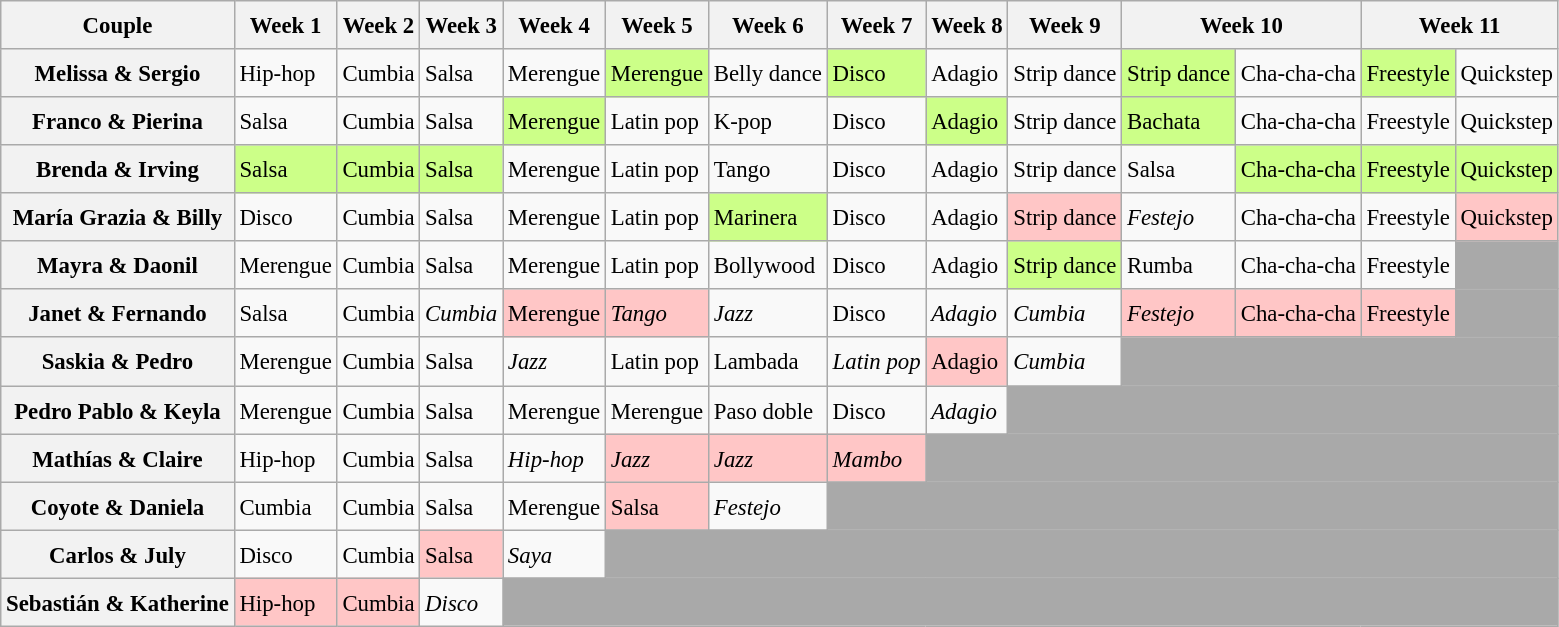<table class="wikitable" style="text-align:left; font-size:95%; line-height:25px;">
<tr>
<th>Couple</th>
<th>Week 1</th>
<th>Week 2</th>
<th>Week 3</th>
<th>Week 4</th>
<th>Week 5</th>
<th>Week 6</th>
<th>Week 7</th>
<th>Week 8</th>
<th>Week 9</th>
<th colspan=2>Week 10</th>
<th colspan=2>Week 11</th>
</tr>
<tr>
<th>Melissa & Sergio</th>
<td>Hip-hop</td>
<td>Cumbia</td>
<td>Salsa</td>
<td>Merengue</td>
<td style="background:#ccff88;">Merengue</td>
<td>Belly dance</td>
<td style="background:#ccff88;">Disco</td>
<td>Adagio</td>
<td>Strip dance</td>
<td style="background:#ccff88;">Strip dance</td>
<td>Cha-cha-cha</td>
<td style="background:#ccff88;">Freestyle</td>
<td>Quickstep</td>
</tr>
<tr>
<th>Franco & Pierina</th>
<td>Salsa</td>
<td>Cumbia</td>
<td>Salsa</td>
<td style="background:#ccff88;">Merengue</td>
<td>Latin pop</td>
<td>K-pop</td>
<td>Disco</td>
<td style="background:#ccff88;">Adagio</td>
<td>Strip dance</td>
<td style="background:#ccff88;">Bachata</td>
<td>Cha-cha-cha</td>
<td>Freestyle</td>
<td>Quickstep</td>
</tr>
<tr>
<th>Brenda & Irving</th>
<td style="background:#ccff88;">Salsa</td>
<td style="background:#ccff88;">Cumbia</td>
<td style="background:#ccff88;">Salsa</td>
<td>Merengue</td>
<td>Latin pop</td>
<td>Tango</td>
<td>Disco</td>
<td>Adagio</td>
<td>Strip dance</td>
<td>Salsa</td>
<td style="background:#ccff88;">Cha-cha-cha</td>
<td style="background:#ccff88;">Freestyle</td>
<td style="background:#ccff88;">Quickstep</td>
</tr>
<tr>
<th>María Grazia & Billy</th>
<td>Disco</td>
<td>Cumbia</td>
<td>Salsa</td>
<td>Merengue</td>
<td>Latin pop</td>
<td style="background:#ccff88;">Marinera</td>
<td>Disco</td>
<td>Adagio</td>
<td style="background:#ffc6c6;">Strip dance</td>
<td><em>Festejo</em></td>
<td>Cha-cha-cha</td>
<td>Freestyle</td>
<td style="background:#ffc6c6;">Quickstep</td>
</tr>
<tr>
<th>Mayra & Daonil</th>
<td>Merengue</td>
<td>Cumbia</td>
<td>Salsa</td>
<td>Merengue</td>
<td>Latin pop</td>
<td>Bollywood</td>
<td>Disco</td>
<td>Adagio</td>
<td style="background:#ccff88;">Strip dance</td>
<td>Rumba</td>
<td>Cha-cha-cha</td>
<td>Freestyle</td>
<td style="background:darkgrey;" colspan="2"></td>
</tr>
<tr>
<th>Janet & Fernando</th>
<td>Salsa</td>
<td>Cumbia</td>
<td><em>Cumbia</em></td>
<td style="background:#ffc6c6;">Merengue</td>
<td style="background:#ffc6c6;"><em>Tango</em></td>
<td><em>Jazz</em></td>
<td>Disco</td>
<td><em>Adagio</em></td>
<td><em>Cumbia</em></td>
<td style="background:#ffc6c6;"><em>Festejo</em></td>
<td style="background:#ffc6c6;">Cha-cha-cha</td>
<td style="background:#ffc6c6;">Freestyle</td>
<td style="background:darkgrey;" colspan="2"></td>
</tr>
<tr>
<th>Saskia & Pedro</th>
<td>Merengue</td>
<td>Cumbia</td>
<td>Salsa</td>
<td><em>Jazz</em></td>
<td>Latin pop</td>
<td>Lambada</td>
<td><em>Latin pop</em></td>
<td style="background:#ffc6c6;">Adagio</td>
<td><em>Cumbia</em></td>
<td style="background:darkgrey;" colspan="4"></td>
</tr>
<tr>
<th>Pedro Pablo & Keyla</th>
<td>Merengue</td>
<td>Cumbia</td>
<td>Salsa</td>
<td>Merengue</td>
<td>Merengue</td>
<td>Paso doble</td>
<td>Disco</td>
<td><em>Adagio</em></td>
<td style="background:darkgrey;" colspan="5"></td>
</tr>
<tr>
<th>Mathías & Claire</th>
<td>Hip-hop</td>
<td>Cumbia</td>
<td>Salsa</td>
<td><em>Hip-hop</em></td>
<td style="background:#ffc6c6;"><em>Jazz</em></td>
<td style="background:#ffc6c6;"><em>Jazz</em></td>
<td style="background:#ffc6c6;"><em>Mambo</em></td>
<td style="background:darkgrey;" colspan="6"></td>
</tr>
<tr>
<th>Coyote & Daniela</th>
<td>Cumbia</td>
<td>Cumbia</td>
<td>Salsa</td>
<td>Merengue</td>
<td style="background:#ffc6c6;">Salsa</td>
<td><em>Festejo</em></td>
<td style="background:darkgrey;" colspan="7"></td>
</tr>
<tr>
<th>Carlos & July</th>
<td>Disco</td>
<td>Cumbia</td>
<td style="background:#ffc6c6;">Salsa</td>
<td><em>Saya</em></td>
<td style="background:darkgrey;" colspan="9"></td>
</tr>
<tr>
<th>Sebastián & Katherine</th>
<td style="background:#ffc6c6;">Hip-hop</td>
<td style="background:#ffc6c6;">Cumbia</td>
<td><em>Disco</em></td>
<td style="background:darkgrey;" colspan="10"></td>
</tr>
</table>
